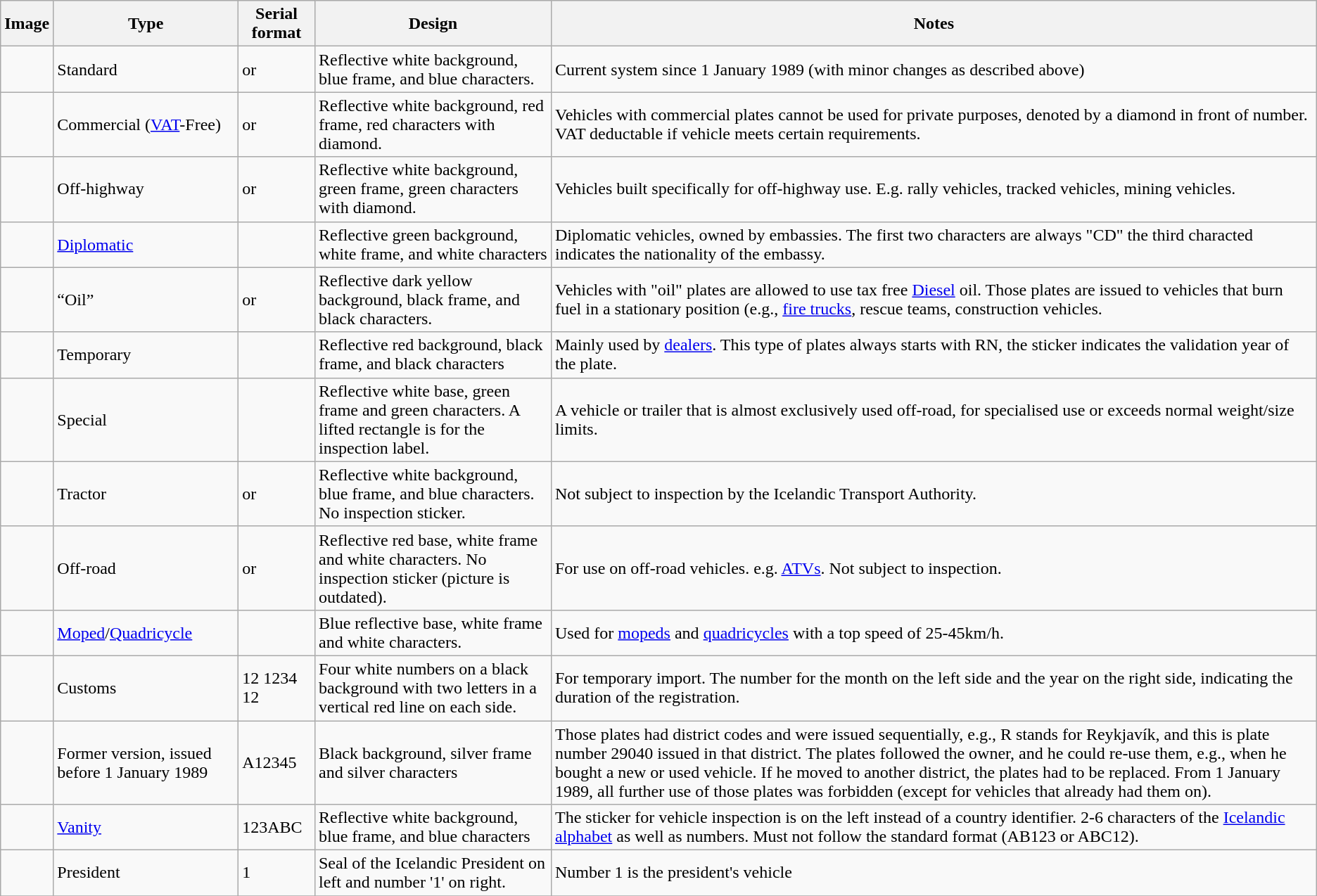<table class="wikitable">
<tr>
<th>Image</th>
<th>Type</th>
<th>Serial format</th>
<th>Design</th>
<th>Notes</th>
</tr>
<tr>
<td></td>
<td>Standard</td>
<td> or </td>
<td>Reflective white background, blue frame, and blue characters.</td>
<td>Current system since 1 January 1989 (with minor changes as described above)</td>
</tr>
<tr>
<td></td>
<td>Commercial (<a href='#'>VAT</a>-Free)</td>
<td> or </td>
<td>Reflective white background, red frame, red characters with diamond.</td>
<td>Vehicles with commercial plates cannot be used for private purposes, denoted by a diamond in front of number. VAT deductable if vehicle meets certain requirements.</td>
</tr>
<tr>
<td></td>
<td>Off-highway</td>
<td> or </td>
<td>Reflective white background, green frame, green characters with diamond.</td>
<td>Vehicles built specifically for off-highway use. E.g. rally vehicles, tracked vehicles, mining vehicles.</td>
</tr>
<tr>
<td></td>
<td><a href='#'>Diplomatic</a></td>
<td></td>
<td>Reflective green background, white frame, and white characters</td>
<td>Diplomatic vehicles, owned by embassies. The first two characters are always "CD" the third characted indicates the nationality of the embassy.</td>
</tr>
<tr>
<td></td>
<td>“Oil”</td>
<td> or </td>
<td>Reflective dark yellow background, black frame, and black characters.</td>
<td>Vehicles with "oil" plates are allowed to use tax free <a href='#'>Diesel</a> oil. Those plates are issued to vehicles that burn fuel in a stationary position (e.g., <a href='#'>fire trucks</a>, rescue teams, construction vehicles.</td>
</tr>
<tr>
<td></td>
<td>Temporary</td>
<td></td>
<td>Reflective red background, black frame, and black characters</td>
<td>Mainly used by <a href='#'>dealers</a>. This type of plates always starts with RN, the sticker indicates the validation year of the plate.</td>
</tr>
<tr>
<td></td>
<td>Special</td>
<td></td>
<td>Reflective white base, green frame and green characters. A lifted rectangle is for the inspection label.</td>
<td>A vehicle or trailer that is almost exclusively used off-road, for specialised use or exceeds normal weight/size limits.</td>
</tr>
<tr>
<td></td>
<td>Tractor</td>
<td> or </td>
<td>Reflective white background, blue frame, and blue characters. No inspection sticker.</td>
<td>Not subject to inspection by the Icelandic Transport Authority.</td>
</tr>
<tr>
<td></td>
<td>Off-road</td>
<td> or </td>
<td>Reflective red base, white frame and white characters. No  inspection sticker (picture is outdated).</td>
<td>For use on off-road vehicles. e.g. <a href='#'>ATVs</a>. Not subject to inspection.</td>
</tr>
<tr>
<td></td>
<td><a href='#'>Moped</a>/<a href='#'>Quadricycle</a></td>
<td></td>
<td>Blue reflective base, white frame and white characters.</td>
<td>Used for <a href='#'>mopeds</a> and <a href='#'>quadricycles</a> with a top speed of 25-45km/h.</td>
</tr>
<tr>
<td></td>
<td>Customs</td>
<td>12 1234 12</td>
<td>Four white numbers on a black background with  two letters in a vertical red line on each side.</td>
<td>For temporary import. The number for the month on the left side and the year on the right side, indicating the duration of the registration.</td>
</tr>
<tr>
<td></td>
<td>Former version, issued before 1 January 1989</td>
<td>A12345</td>
<td>Black background, silver frame and silver characters</td>
<td>Those plates had district codes and were issued sequentially, e.g., R stands for Reykjavík, and this is plate number 29040 issued in that district. The plates followed the owner, and he could re-use them, e.g., when he bought a new or used vehicle. If he moved to another district, the plates had to be replaced. From 1 January 1989, all further use of those plates was forbidden (except for vehicles that already had them on).</td>
</tr>
<tr>
<td></td>
<td><a href='#'>Vanity</a></td>
<td>123ABC</td>
<td>Reflective white background, blue frame, and blue characters</td>
<td>The sticker for vehicle inspection is on the left instead of a country identifier. 2-6 characters of the <a href='#'>Icelandic alphabet</a> as well as numbers. Must not follow the standard format (AB123 or ABC12).</td>
</tr>
<tr>
<td></td>
<td>President</td>
<td>1</td>
<td>Seal of the Icelandic President on left and number '1' on right.</td>
<td>Number 1 is the president's vehicle</td>
</tr>
<tr>
</tr>
</table>
